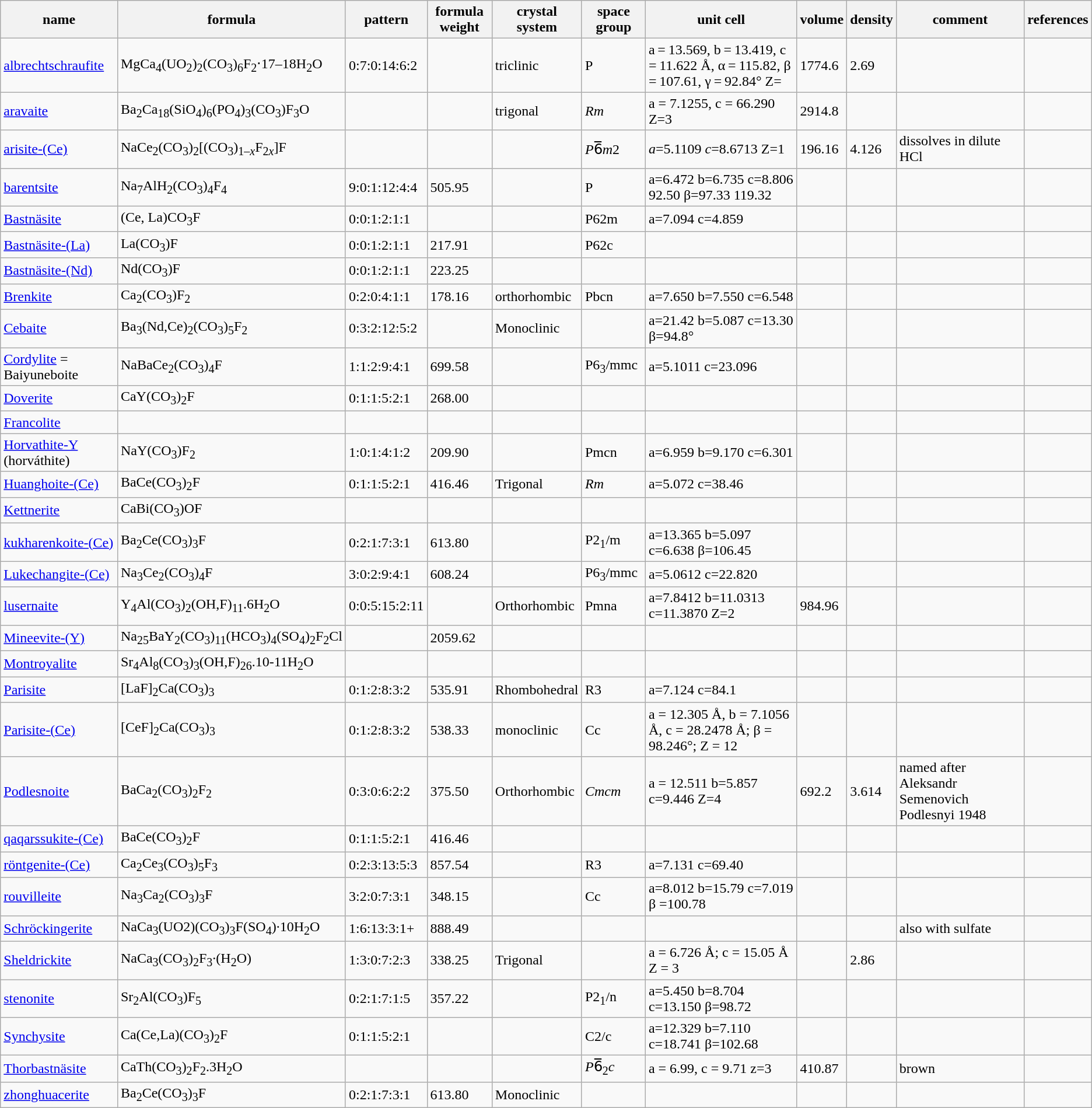<table class="wikitable">
<tr>
<th>name</th>
<th>formula</th>
<th>pattern</th>
<th>formula weight</th>
<th>crystal system</th>
<th>space group</th>
<th>unit cell</th>
<th>volume</th>
<th>density</th>
<th>comment</th>
<th>references</th>
</tr>
<tr>
<td><a href='#'>albrechtschraufite</a></td>
<td>MgCa<sub>4</sub>(UO<sub>2</sub>)<sub>2</sub>(CO<sub>3</sub>)<sub>6</sub>F<sub>2</sub>⋅17–18H<sub>2</sub>O</td>
<td>0:7:0:14:6:2</td>
<td></td>
<td>triclinic</td>
<td>P</td>
<td>a = 13.569, b = 13.419, c = 11.622 Å, α = 115.82, β = 107.61, γ = 92.84° Z=</td>
<td>1774.6</td>
<td>2.69</td>
<td></td>
<td></td>
</tr>
<tr>
<td><a href='#'>aravaite</a></td>
<td>Ba<sub>2</sub>Ca<sub>18</sub>(SiO<sub>4</sub>)<sub>6</sub>(PO<sub>4</sub>)<sub>3</sub>(CO<sub>3</sub>)F<sub>3</sub>O</td>
<td></td>
<td></td>
<td>trigonal</td>
<td><em>R</em><em>m</em></td>
<td>a = 7.1255, c = 66.290 Z=3</td>
<td>2914.8</td>
<td></td>
<td></td>
<td></td>
</tr>
<tr>
<td><a href='#'>arisite-(Ce)</a></td>
<td>NaCe<sub>2</sub>(CO<sub>3</sub>)<sub>2</sub>[(CO<sub>3</sub>)<sub>1–<em>x</em></sub>F<sub>2<em>x</em></sub>]F</td>
<td></td>
<td></td>
<td></td>
<td><em>P</em>6̅<em>m</em>2</td>
<td><em>a</em>=5.1109 <em>c</em>=8.6713  Z=1</td>
<td>196.16</td>
<td>4.126</td>
<td>dissolves in dilute HCl</td>
<td></td>
</tr>
<tr>
<td><a href='#'>barentsite</a></td>
<td>Na<sub>7</sub>AlH<sub>2</sub>(CO<sub>3</sub>)<sub>4</sub>F<sub>4</sub></td>
<td>9:0:1:12:4:4</td>
<td>505.95</td>
<td></td>
<td>P</td>
<td>a=6.472 b=6.735 c=8.806 92.50 β=97.33 119.32<br></td>
<td></td>
<td></td>
<td></td>
<td></td>
</tr>
<tr>
<td><a href='#'>Bastnäsite</a></td>
<td>(Ce, La)CO<sub>3</sub>F</td>
<td>0:0:1:2:1:1</td>
<td></td>
<td></td>
<td>P62m</td>
<td>a=7.094 c=4.859</td>
<td></td>
<td></td>
<td></td>
<td></td>
</tr>
<tr>
<td><a href='#'>Bastnäsite-(La)</a></td>
<td>La(CO<sub>3</sub>)F</td>
<td>0:0:1:2:1:1</td>
<td>217.91</td>
<td></td>
<td>P62c</td>
<td></td>
<td></td>
<td></td>
<td></td>
<td></td>
</tr>
<tr>
<td><a href='#'>Bastnäsite-(Nd)</a></td>
<td>Nd(CO<sub>3</sub>)F</td>
<td>0:0:1:2:1:1</td>
<td>223.25</td>
<td></td>
<td></td>
<td></td>
<td></td>
<td></td>
<td></td>
<td></td>
</tr>
<tr>
<td><a href='#'>Brenkite</a></td>
<td>Ca<sub>2</sub>(CO<sub>3</sub>)F<sub>2</sub></td>
<td>0:2:0:4:1:1</td>
<td>178.16</td>
<td>orthorhombic</td>
<td>Pbcn</td>
<td>a=7.650 b=7.550 c=6.548</td>
<td></td>
<td></td>
<td></td>
<td></td>
</tr>
<tr>
<td><a href='#'>Cebaite</a></td>
<td>Ba<sub>3</sub>(Nd,Ce)<sub>2</sub>(CO<sub>3</sub>)<sub>5</sub>F<sub>2</sub></td>
<td>0:3:2:12:5:2</td>
<td></td>
<td>Monoclinic</td>
<td></td>
<td>a=21.42 b=5.087 c=13.30 β=94.8°</td>
<td></td>
<td></td>
<td></td>
<td></td>
</tr>
<tr>
<td><a href='#'>Cordylite</a> = Baiyuneboite</td>
<td>NaBaCe<sub>2</sub>(CO<sub>3</sub>)<sub>4</sub>F</td>
<td>1:1:2:9:4:1</td>
<td>699.58</td>
<td></td>
<td>P6<sub>3</sub>/mmc</td>
<td>a=5.1011 c=23.096</td>
<td></td>
<td></td>
<td></td>
<td></td>
</tr>
<tr>
<td><a href='#'>Doverite</a></td>
<td>CaY(CO<sub>3</sub>)<sub>2</sub>F</td>
<td>0:1:1:5:2:1</td>
<td>268.00</td>
<td></td>
<td></td>
<td></td>
<td></td>
<td></td>
<td></td>
<td></td>
</tr>
<tr>
<td><a href='#'>Francolite</a></td>
<td></td>
<td></td>
<td></td>
<td></td>
<td></td>
<td></td>
<td></td>
<td></td>
<td></td>
</tr>
<tr>
<td><a href='#'>Horvathite-Y</a> (horváthite)</td>
<td>NaY(CO<sub>3</sub>)F<sub>2</sub></td>
<td>1:0:1:4:1:2</td>
<td>209.90</td>
<td></td>
<td>Pmcn</td>
<td>a=6.959 b=9.170 c=6.301 <br></td>
<td></td>
<td></td>
<td></td>
<td></td>
</tr>
<tr>
<td><a href='#'>Huanghoite-(Ce)</a></td>
<td>BaCe(CO<sub>3</sub>)<sub>2</sub>F</td>
<td>0:1:1:5:2:1</td>
<td>416.46</td>
<td>Trigonal</td>
<td><em>R</em><em>m</em></td>
<td>a=5.072 c=38.46</td>
<td></td>
<td></td>
<td></td>
<td></td>
</tr>
<tr>
<td><a href='#'>Kettnerite</a></td>
<td>CaBi(CO<sub>3</sub>)OF</td>
<td></td>
<td></td>
<td></td>
<td></td>
<td></td>
<td></td>
<td></td>
<td></td>
<td></td>
</tr>
<tr>
<td><a href='#'>kukharenkoite-(Ce)</a></td>
<td>Ba<sub>2</sub>Ce(CO<sub>3</sub>)<sub>3</sub>F</td>
<td>0:2:1:7:3:1</td>
<td>613.80</td>
<td></td>
<td>P2<sub>1</sub>/m</td>
<td>a=13.365 b=5.097 c=6.638 β=106.45</td>
<td></td>
<td></td>
<td></td>
<td></td>
</tr>
<tr>
<td><a href='#'>Lukechangite-(Ce)</a></td>
<td>Na<sub>3</sub>Ce<sub>2</sub>(CO<sub>3</sub>)<sub>4</sub>F</td>
<td>3:0:2:9:4:1</td>
<td>608.24</td>
<td></td>
<td>P6<sub>3</sub>/mmc</td>
<td>a=5.0612 c=22.820</td>
<td></td>
<td></td>
<td></td>
<td></td>
</tr>
<tr>
<td><a href='#'>lusernaite</a></td>
<td>Y<sub>4</sub>Al(CO<sub>3</sub>)<sub>2</sub>(OH,F)<sub>11</sub>.6H<sub>2</sub>O</td>
<td>0:0:5:15:2:11</td>
<td></td>
<td>Orthorhombic</td>
<td>Pmna</td>
<td>a=7.8412 b=11.0313 c=11.3870 Z=2</td>
<td>984.96</td>
<td></td>
<td></td>
<td></td>
</tr>
<tr>
<td><a href='#'>Mineevite-(Y)</a></td>
<td>Na<sub>25</sub>BaY<sub>2</sub>(CO<sub>3</sub>)<sub>11</sub>(HCO<sub>3</sub>)<sub>4</sub>(SO<sub>4</sub>)<sub>2</sub>F<sub>2</sub>Cl</td>
<td></td>
<td>2059.62</td>
<td></td>
<td></td>
<td></td>
<td></td>
<td></td>
<td></td>
<td></td>
</tr>
<tr>
<td><a href='#'>Montroyalite</a></td>
<td>Sr<sub>4</sub>Al<sub>8</sub>(CO<sub>3</sub>)<sub>3</sub>(OH,F)<sub>26</sub>.10-11H<sub>2</sub>O</td>
<td></td>
<td></td>
<td></td>
<td></td>
<td></td>
<td></td>
<td></td>
<td></td>
<td></td>
</tr>
<tr>
<td><a href='#'>Parisite</a></td>
<td>[LaF]<sub>2</sub>Ca(CO<sub>3</sub>)<sub>3</sub></td>
<td>0:1:2:8:3:2</td>
<td>535.91</td>
<td>Rhombohedral</td>
<td>R3</td>
<td>a=7.124 c=84.1</td>
<td></td>
<td></td>
<td></td>
<td></td>
</tr>
<tr>
<td><a href='#'>Parisite-(Ce)</a></td>
<td>[CeF]<sub>2</sub>Ca(CO<sub>3</sub>)<sub>3</sub></td>
<td>0:1:2:8:3:2</td>
<td>538.33</td>
<td>monoclinic</td>
<td>Cc</td>
<td>a = 12.305 Å, b = 7.1056 Å, c = 28.2478 Å; β = 98.246°; Z = 12</td>
<td></td>
<td></td>
<td></td>
<td></td>
</tr>
<tr>
<td><a href='#'>Podlesnoite</a></td>
<td>BaCa<sub>2</sub>(CO<sub>3</sub>)<sub>2</sub>F<sub>2</sub></td>
<td>0:3:0:6:2:2</td>
<td>375.50</td>
<td>Orthorhombic</td>
<td><em>Cmcm</em></td>
<td>a = 12.511 b=5.857 c=9.446 Z=4</td>
<td>692.2</td>
<td>3.614</td>
<td>named after Aleksandr Semenovich Podlesnyi  1948</td>
<td></td>
</tr>
<tr>
<td><a href='#'>qaqarssukite-(Ce)</a></td>
<td>BaCe(CO<sub>3</sub>)<sub>2</sub>F</td>
<td>0:1:1:5:2:1</td>
<td>416.46</td>
<td></td>
<td></td>
<td></td>
<td></td>
<td></td>
<td></td>
<td></td>
</tr>
<tr>
<td><a href='#'>röntgenite-(Ce)</a></td>
<td>Ca<sub>2</sub>Ce<sub>3</sub>(CO<sub>3</sub>)<sub>5</sub>F<sub>3</sub></td>
<td>0:2:3:13:5:3</td>
<td>857.54</td>
<td></td>
<td>R3</td>
<td>a=7.131 c=69.40</td>
<td></td>
<td></td>
<td></td>
<td></td>
</tr>
<tr>
<td><a href='#'>rouvilleite</a></td>
<td>Na<sub>3</sub>Ca<sub>2</sub>(CO<sub>3</sub>)<sub>3</sub>F</td>
<td>3:2:0:7:3:1</td>
<td>348.15</td>
<td></td>
<td>Cc</td>
<td>a=8.012 b=15.79 c=7.019 β =100.78</td>
<td></td>
<td></td>
<td></td>
<td></td>
</tr>
<tr>
<td><a href='#'>Schröckingerite</a></td>
<td>NaCa<sub>3</sub>(UO2)(CO<sub>3</sub>)<sub>3</sub>F(SO<sub>4</sub>)·10H<sub>2</sub>O</td>
<td>1:6:13:3:1+</td>
<td>888.49</td>
<td></td>
<td></td>
<td></td>
<td></td>
<td></td>
<td>also with sulfate</td>
</tr>
<tr>
<td><a href='#'>Sheldrickite</a></td>
<td>NaCa<sub>3</sub>(CO<sub>3</sub>)<sub>2</sub>F<sub>3</sub>·(H<sub>2</sub>O)</td>
<td>1:3:0:7:2:3</td>
<td>338.25</td>
<td>Trigonal</td>
<td></td>
<td>a = 6.726 Å; c = 15.05 Å Z = 3</td>
<td></td>
<td>2.86</td>
<td></td>
<td></td>
</tr>
<tr>
<td><a href='#'>stenonite</a></td>
<td>Sr<sub>2</sub>Al(CO<sub>3</sub>)F<sub>5</sub></td>
<td>0:2:1:7:1:5</td>
<td>357.22</td>
<td></td>
<td>P2<sub>1</sub>/n</td>
<td>a=5.450 b=8.704 c=13.150 β=98.72</td>
<td></td>
<td></td>
<td></td>
<td></td>
</tr>
<tr>
<td><a href='#'>Synchysite</a></td>
<td>Ca(Ce,La)(CO<sub>3</sub>)<sub>2</sub>F</td>
<td>0:1:1:5:2:1</td>
<td></td>
<td></td>
<td>C2/c</td>
<td>a=12.329 b=7.110 c=18.741 β=102.68</td>
<td></td>
<td></td>
<td></td>
<td></td>
</tr>
<tr>
<td><a href='#'>Thorbastnäsite</a></td>
<td>CaTh(CO<sub>3</sub>)<sub>2</sub>F<sub>2</sub>.3H<sub>2</sub>O</td>
<td></td>
<td></td>
<td></td>
<td><em>P</em>6̅<sub>2</sub><em>c</em></td>
<td>a = 6.99, c = 9.71 z=3</td>
<td>410.87</td>
<td></td>
<td>brown</td>
<td></td>
</tr>
<tr>
<td><a href='#'>zhonghuacerite</a></td>
<td>Ba<sub>2</sub>Ce(CO<sub>3</sub>)<sub>3</sub>F</td>
<td>0:2:1:7:3:1</td>
<td>613.80</td>
<td>Monoclinic</td>
<td></td>
<td></td>
<td></td>
<td></td>
<td></td>
<td></td>
</tr>
</table>
